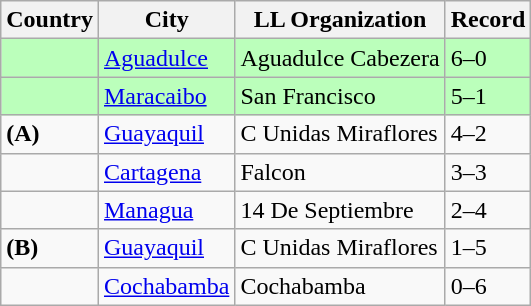<table class="wikitable">
<tr>
<th>Country</th>
<th>City</th>
<th>LL Organization</th>
<th>Record</th>
</tr>
<tr bgcolor=#bbffbb>
<td><strong></strong></td>
<td><a href='#'>Aguadulce</a></td>
<td>Aguadulce Cabezera</td>
<td>6–0</td>
</tr>
<tr bgcolor=#bbffbb>
<td><strong></strong></td>
<td><a href='#'>Maracaibo</a></td>
<td>San Francisco</td>
<td>5–1</td>
</tr>
<tr>
<td><strong> (A)</strong></td>
<td><a href='#'>Guayaquil</a></td>
<td>C Unidas Miraflores</td>
<td>4–2</td>
</tr>
<tr>
<td><strong></strong></td>
<td><a href='#'>Cartagena</a></td>
<td>Falcon</td>
<td>3–3</td>
</tr>
<tr>
<td><strong></strong></td>
<td><a href='#'>Managua</a></td>
<td>14 De Septiembre</td>
<td>2–4</td>
</tr>
<tr>
<td><strong> (B)</strong></td>
<td><a href='#'>Guayaquil</a></td>
<td>C Unidas Miraflores</td>
<td>1–5</td>
</tr>
<tr>
<td><strong></strong></td>
<td><a href='#'>Cochabamba</a></td>
<td>Cochabamba</td>
<td>0–6</td>
</tr>
</table>
